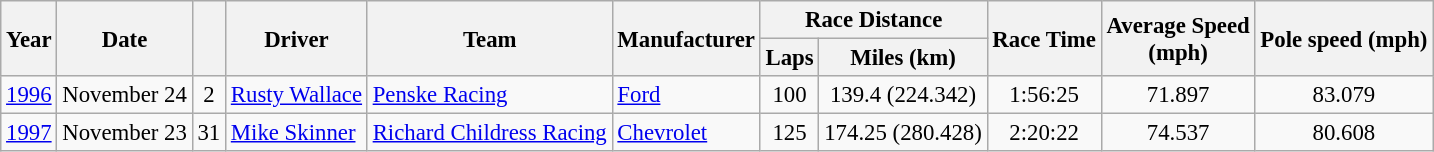<table class="wikitable" style="font-size: 95%;">
<tr>
<th rowspan="2">Year</th>
<th rowspan="2">Date</th>
<th rowspan="2"></th>
<th rowspan="2">Driver</th>
<th rowspan="2">Team</th>
<th rowspan="2">Manufacturer</th>
<th colspan="2">Race Distance</th>
<th rowspan="2">Race Time</th>
<th rowspan="2">Average Speed<br>(mph)</th>
<th rowspan="2">Pole speed (mph)</th>
</tr>
<tr>
<th>Laps</th>
<th>Miles (km)</th>
</tr>
<tr>
<td><a href='#'>1996</a></td>
<td>November 24</td>
<td align="center">2</td>
<td><a href='#'>Rusty Wallace</a></td>
<td><a href='#'>Penske Racing</a></td>
<td><a href='#'>Ford</a></td>
<td align="center">100</td>
<td align="center">139.4 (224.342)</td>
<td align="center">1:56:25</td>
<td align="center">71.897</td>
<td align="center">83.079</td>
</tr>
<tr>
<td><a href='#'>1997</a></td>
<td>November 23</td>
<td align="center">31</td>
<td><a href='#'>Mike Skinner</a></td>
<td><a href='#'>Richard Childress Racing</a></td>
<td><a href='#'>Chevrolet</a></td>
<td align="center">125</td>
<td align="center">174.25 (280.428)</td>
<td align="center">2:20:22</td>
<td align="center">74.537</td>
<td align="center">80.608</td>
</tr>
</table>
